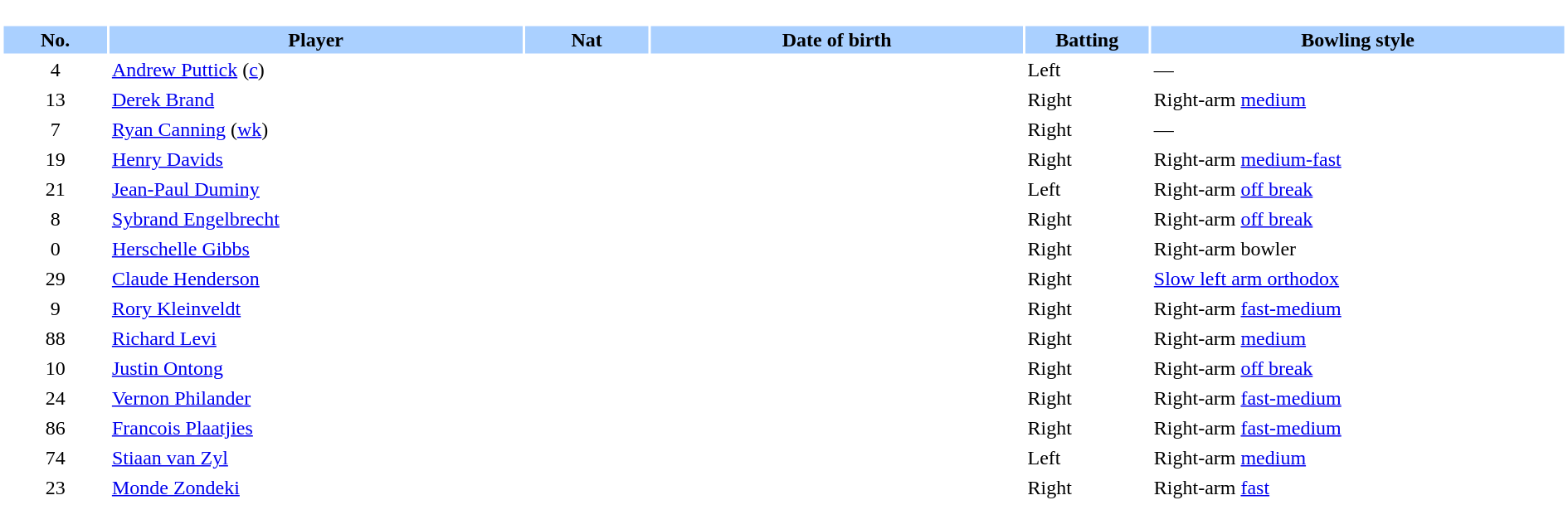<table border="0" style="width:100%;">
<tr>
<td style="vertical-align:top; background:#fff; width:90%;"><br><table border="0" cellspacing="2" cellpadding="2" style="width:100%;">
<tr style="background:#aad0ff;">
<th scope="col" width="5%">No.</th>
<th scope="col" width="20%">Player</th>
<th scope="col" width="6%">Nat</th>
<th scope="col" width="18%">Date of birth</th>
<th scope="col" width="6%">Batting</th>
<th scope="col" width="20%">Bowling style</th>
</tr>
<tr>
<td style="text-align:center">4</td>
<td><a href='#'>Andrew Puttick</a> (<a href='#'>c</a>)</td>
<td style="text-align:center"></td>
<td></td>
<td>Left</td>
<td>—</td>
</tr>
<tr>
<td style="text-align:center">13</td>
<td><a href='#'>Derek Brand</a></td>
<td style="text-align:center"></td>
<td></td>
<td>Right</td>
<td>Right-arm <a href='#'>medium</a></td>
</tr>
<tr>
<td style="text-align:center">7</td>
<td><a href='#'>Ryan Canning</a> (<a href='#'>wk</a>)</td>
<td style="text-align:center"></td>
<td></td>
<td>Right</td>
<td>—</td>
</tr>
<tr>
<td style="text-align:center">19</td>
<td><a href='#'>Henry Davids</a></td>
<td style="text-align:center"></td>
<td></td>
<td>Right</td>
<td>Right-arm <a href='#'>medium-fast</a></td>
</tr>
<tr>
<td style="text-align:center">21</td>
<td><a href='#'>Jean-Paul Duminy</a></td>
<td style="text-align:center"></td>
<td></td>
<td>Left</td>
<td>Right-arm <a href='#'>off break</a></td>
</tr>
<tr>
<td style="text-align:center">8</td>
<td><a href='#'>Sybrand Engelbrecht</a></td>
<td style="text-align:center"></td>
<td></td>
<td>Right</td>
<td>Right-arm <a href='#'>off break</a></td>
</tr>
<tr>
<td style="text-align:center">0</td>
<td><a href='#'>Herschelle Gibbs</a></td>
<td style="text-align:center"></td>
<td></td>
<td>Right</td>
<td>Right-arm bowler</td>
</tr>
<tr>
<td style="text-align:center">29</td>
<td><a href='#'>Claude Henderson</a></td>
<td style="text-align:center"></td>
<td></td>
<td>Right</td>
<td><a href='#'>Slow left arm orthodox</a></td>
</tr>
<tr>
<td style="text-align:center">9</td>
<td><a href='#'>Rory Kleinveldt</a></td>
<td style="text-align:center"></td>
<td></td>
<td>Right</td>
<td>Right-arm <a href='#'>fast-medium</a></td>
</tr>
<tr>
<td style="text-align:center">88</td>
<td><a href='#'>Richard Levi</a></td>
<td style="text-align:center"></td>
<td></td>
<td>Right</td>
<td>Right-arm <a href='#'>medium</a></td>
</tr>
<tr>
<td style="text-align:center">10</td>
<td><a href='#'>Justin Ontong</a></td>
<td style="text-align:center"></td>
<td></td>
<td>Right</td>
<td>Right-arm <a href='#'>off break</a></td>
</tr>
<tr>
<td style="text-align:center">24</td>
<td><a href='#'>Vernon Philander</a></td>
<td style="text-align:center"></td>
<td></td>
<td>Right</td>
<td>Right-arm <a href='#'>fast-medium</a></td>
</tr>
<tr>
<td style="text-align:center">86</td>
<td><a href='#'>Francois Plaatjies</a></td>
<td style="text-align:center"></td>
<td></td>
<td>Right</td>
<td>Right-arm <a href='#'>fast-medium</a></td>
</tr>
<tr>
<td style="text-align:center">74</td>
<td><a href='#'>Stiaan van Zyl</a></td>
<td style="text-align:center"></td>
<td></td>
<td>Left</td>
<td>Right-arm <a href='#'>medium</a></td>
</tr>
<tr>
<td style="text-align:center">23</td>
<td><a href='#'>Monde Zondeki</a></td>
<td style="text-align:center"></td>
<td></td>
<td>Right</td>
<td>Right-arm <a href='#'>fast</a></td>
</tr>
</table>
</td>
</tr>
</table>
